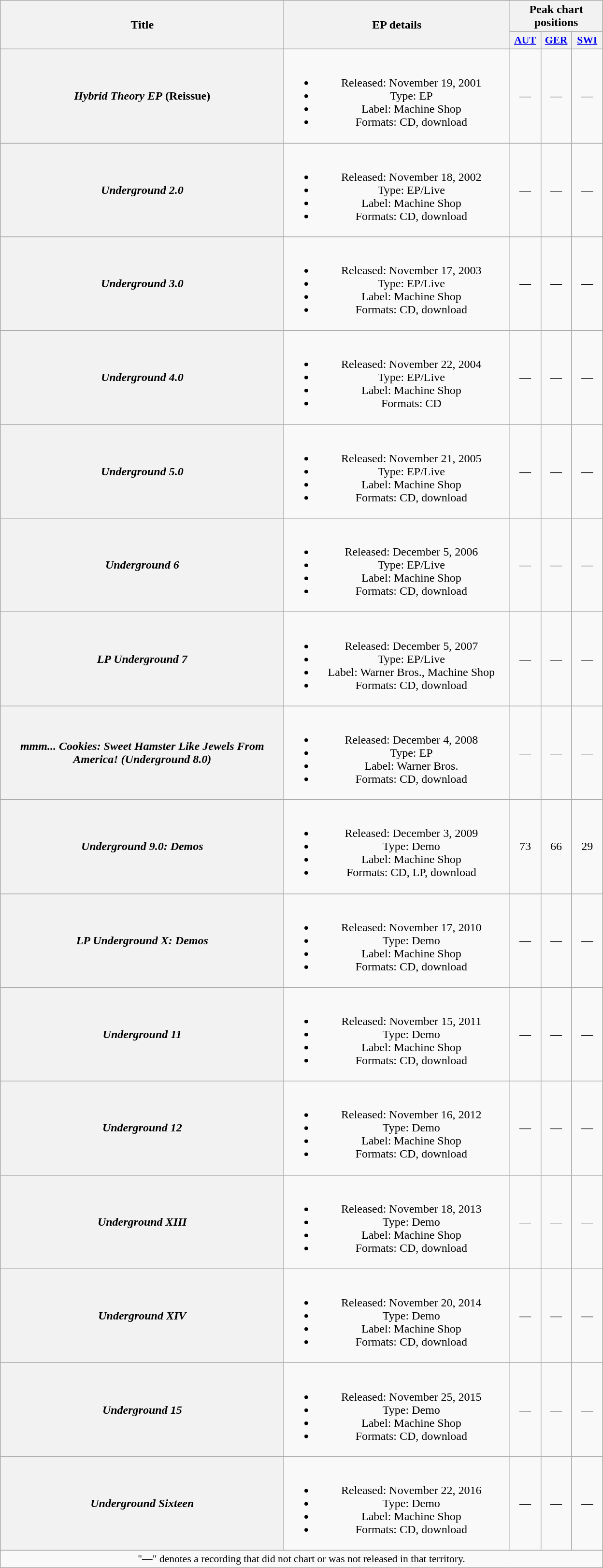<table class="wikitable plainrowheaders" style="text-align:center;">
<tr>
<th scope="col" rowspan="2" style="width:24em;">Title</th>
<th scope="col" rowspan="2" style="width:19em;">EP details</th>
<th scope="col" colspan="3">Peak chart<br>positions</th>
</tr>
<tr>
<th scope="col" style="width:2.5em;font-size:90%;"><a href='#'>AUT</a><br></th>
<th scope="col" style="width:2.5em;font-size:90%;"><a href='#'>GER</a><br></th>
<th scope="col" style="width:2.5em;font-size:90%;"><a href='#'>SWI</a><br></th>
</tr>
<tr>
<th scope="row"><em>Hybrid Theory EP</em> (Reissue)</th>
<td><br><ul><li>Released: November 19, 2001</li><li>Type: EP</li><li>Label: Machine Shop</li><li>Formats: CD, download</li></ul></td>
<td>—</td>
<td>—</td>
<td>—</td>
</tr>
<tr>
<th scope="row"><em>Underground 2.0</em></th>
<td><br><ul><li>Released: November 18, 2002</li><li>Type: EP/Live</li><li>Label: Machine Shop</li><li>Formats: CD, download</li></ul></td>
<td>—</td>
<td>—</td>
<td>—</td>
</tr>
<tr>
<th scope="row"><em>Underground 3.0</em></th>
<td><br><ul><li>Released: November 17, 2003</li><li>Type: EP/Live</li><li>Label: Machine Shop</li><li>Formats: CD, download</li></ul></td>
<td>—</td>
<td>—</td>
<td>—</td>
</tr>
<tr>
<th scope="row"><em>Underground 4.0</em></th>
<td><br><ul><li>Released: November 22, 2004</li><li>Type: EP/Live</li><li>Label: Machine Shop</li><li>Formats: CD</li></ul></td>
<td>—</td>
<td>—</td>
<td>—</td>
</tr>
<tr>
<th scope="row"><em>Underground 5.0</em></th>
<td><br><ul><li>Released: November 21, 2005</li><li>Type: EP/Live</li><li>Label: Machine Shop</li><li>Formats: CD, download</li></ul></td>
<td>—</td>
<td>—</td>
<td>—</td>
</tr>
<tr>
<th scope="row"><em>Underground 6</em></th>
<td><br><ul><li>Released: December 5, 2006</li><li>Type: EP/Live</li><li>Label: Machine Shop</li><li>Formats: CD, download</li></ul></td>
<td>—</td>
<td>—</td>
<td>—</td>
</tr>
<tr>
<th scope="row"><em>LP Underground 7</em></th>
<td><br><ul><li>Released: December 5, 2007</li><li>Type: EP/Live</li><li>Label: Warner Bros., Machine Shop</li><li>Formats: CD, download</li></ul></td>
<td>—</td>
<td>—</td>
<td>—</td>
</tr>
<tr>
<th scope="row"><em>mmm... Cookies: Sweet Hamster Like Jewels From<br>America! (Underground 8.0)</em></th>
<td><br><ul><li>Released: December 4, 2008</li><li>Type: EP</li><li>Label: Warner Bros.</li><li>Formats: CD, download</li></ul></td>
<td>—</td>
<td>—</td>
<td>—</td>
</tr>
<tr>
<th scope="row"><em>Underground 9.0: Demos</em></th>
<td><br><ul><li>Released: December 3, 2009</li><li>Type: Demo</li><li>Label: Machine Shop</li><li>Formats: CD, LP, download</li></ul></td>
<td>73</td>
<td>66</td>
<td>29</td>
</tr>
<tr>
<th scope="row"><em>LP Underground X: Demos</em></th>
<td><br><ul><li>Released: November 17, 2010</li><li>Type: Demo</li><li>Label: Machine Shop</li><li>Formats: CD, download</li></ul></td>
<td>—</td>
<td>—</td>
<td>—</td>
</tr>
<tr>
<th scope="row"><em>Underground 11</em></th>
<td><br><ul><li>Released: November 15, 2011</li><li>Type: Demo</li><li>Label: Machine Shop</li><li>Formats: CD, download</li></ul></td>
<td>—</td>
<td>—</td>
<td>—</td>
</tr>
<tr>
<th scope="row"><em>Underground 12</em></th>
<td><br><ul><li>Released: November 16, 2012</li><li>Type: Demo</li><li>Label: Machine Shop</li><li>Formats: CD, download</li></ul></td>
<td>—</td>
<td>—</td>
<td>—</td>
</tr>
<tr>
<th scope="row"><em>Underground XIII</em></th>
<td><br><ul><li>Released: November 18, 2013</li><li>Type: Demo</li><li>Label: Machine Shop</li><li>Formats: CD, download</li></ul></td>
<td>—</td>
<td>—</td>
<td>—</td>
</tr>
<tr>
<th scope="row"><em>Underground XIV</em></th>
<td><br><ul><li>Released: November 20, 2014</li><li>Type: Demo</li><li>Label: Machine Shop</li><li>Formats: CD, download</li></ul></td>
<td>—</td>
<td>—</td>
<td>—</td>
</tr>
<tr>
<th scope="row"><em>Underground 15</em></th>
<td><br><ul><li>Released: November 25, 2015</li><li>Type: Demo</li><li>Label: Machine Shop</li><li>Formats: CD, download</li></ul></td>
<td>—</td>
<td>—</td>
<td>—</td>
</tr>
<tr>
<th scope="row"><em>Underground Sixteen</em></th>
<td><br><ul><li>Released: November 22, 2016</li><li>Type: Demo</li><li>Label: Machine Shop</li><li>Formats: CD, download</li></ul></td>
<td>—</td>
<td>—</td>
<td>—</td>
</tr>
<tr>
<td colspan="5" style="font-size:90%">"—" denotes a recording that did not chart or was not released in that territory.</td>
</tr>
</table>
